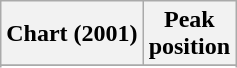<table class="wikitable sortable">
<tr>
<th>Chart (2001)</th>
<th>Peak<br>position</th>
</tr>
<tr>
</tr>
<tr>
</tr>
</table>
